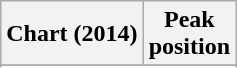<table class="wikitable sortable plainrowheaders">
<tr>
<th>Chart (2014)</th>
<th>Peak<br>position</th>
</tr>
<tr>
</tr>
<tr>
</tr>
<tr>
</tr>
</table>
